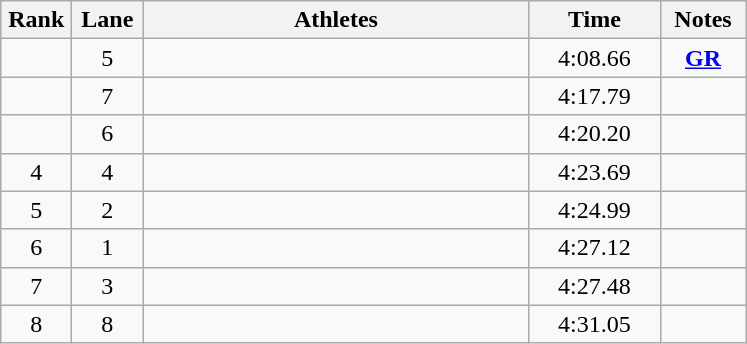<table class="wikitable sortable" style="text-align:center;">
<tr>
<th width=40>Rank</th>
<th width=40>Lane</th>
<th width=250>Athletes</th>
<th width=80>Time</th>
<th width=50>Notes</th>
</tr>
<tr>
<td></td>
<td>5</td>
<td align=left></td>
<td>4:08.66</td>
<td><strong><a href='#'>GR</a></strong></td>
</tr>
<tr>
<td></td>
<td>7</td>
<td align=left></td>
<td>4:17.79</td>
<td></td>
</tr>
<tr>
<td></td>
<td>6</td>
<td align=left></td>
<td>4:20.20</td>
<td></td>
</tr>
<tr>
<td>4</td>
<td>4</td>
<td align=left></td>
<td>4:23.69</td>
<td></td>
</tr>
<tr>
<td>5</td>
<td>2</td>
<td align=left></td>
<td>4:24.99</td>
<td></td>
</tr>
<tr>
<td>6</td>
<td>1</td>
<td align=left></td>
<td>4:27.12</td>
<td></td>
</tr>
<tr>
<td>7</td>
<td>3</td>
<td align=left></td>
<td>4:27.48</td>
<td></td>
</tr>
<tr>
<td>8</td>
<td>8</td>
<td align=left></td>
<td>4:31.05</td>
<td></td>
</tr>
</table>
